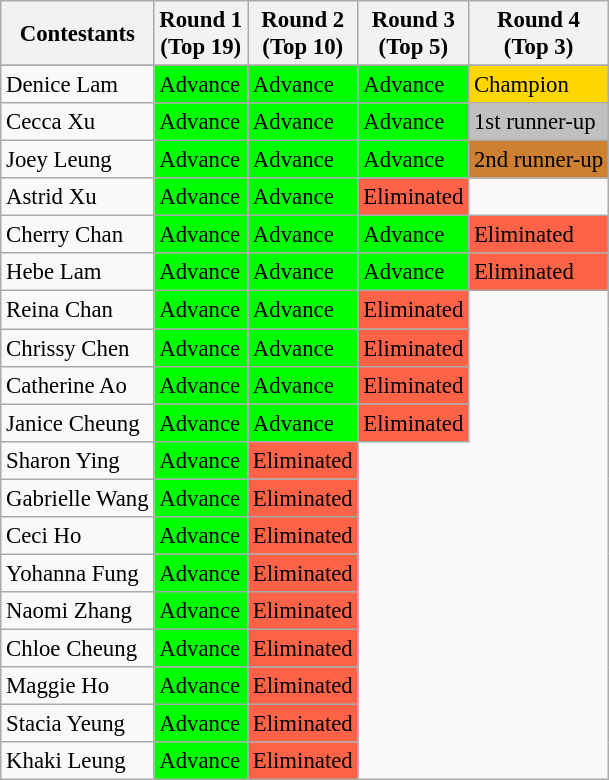<table class="wikitable" style="font-size: 95%;">
<tr>
<th>Contestants</th>
<th>Round 1 <br>(Top 19)<br></th>
<th>Round 2<br>(Top 10)<br></th>
<th>Round 3<br>(Top 5)<br></th>
<th>Round 4<br>(Top 3)<br></th>
</tr>
<tr>
</tr>
<tr>
<td>Denice Lam</td>
<td bgcolor="lime">Advance</td>
<td bgcolor="lime">Advance</td>
<td bgcolor="lime">Advance</td>
<td bgcolor="gold">Champion</td>
</tr>
<tr>
<td>Cecca Xu</td>
<td bgcolor="lime">Advance</td>
<td bgcolor="lime">Advance</td>
<td bgcolor="lime">Advance</td>
<td bgcolor="silver">1st runner-up</td>
</tr>
<tr>
<td>Joey Leung</td>
<td bgcolor="lime">Advance</td>
<td bgcolor="lime">Advance</td>
<td bgcolor="lime">Advance</td>
<td bgcolor="CD7F32">2nd runner-up</td>
</tr>
<tr>
<td>Astrid Xu</td>
<td bgcolor="lime">Advance</td>
<td bgcolor="lime">Advance</td>
<td bgcolor="tomato">Eliminated</td>
</tr>
<tr>
<td>Cherry Chan</td>
<td bgcolor="lime">Advance</td>
<td bgcolor="lime">Advance</td>
<td bgcolor="lime">Advance</td>
<td bgcolor="tomato">Eliminated</td>
</tr>
<tr>
<td>Hebe Lam</td>
<td bgcolor="lime">Advance</td>
<td bgcolor="lime">Advance</td>
<td bgcolor="lime">Advance</td>
<td bgcolor="tomato">Eliminated</td>
</tr>
<tr>
<td>Reina Chan</td>
<td bgcolor="lime">Advance</td>
<td bgcolor="lime">Advance</td>
<td bgcolor="tomato">Eliminated</td>
</tr>
<tr>
<td>Chrissy Chen</td>
<td bgcolor="lime">Advance</td>
<td bgcolor="lime">Advance</td>
<td bgcolor="tomato">Eliminated</td>
</tr>
<tr>
<td>Catherine Ao</td>
<td bgcolor="lime">Advance</td>
<td bgcolor="lime">Advance</td>
<td bgcolor="tomato">Eliminated</td>
</tr>
<tr>
<td>Janice Cheung</td>
<td bgcolor="lime">Advance</td>
<td bgcolor="lime">Advance</td>
<td bgcolor="tomato">Eliminated</td>
</tr>
<tr>
<td>Sharon Ying</td>
<td bgcolor="lime">Advance</td>
<td bgcolor="tomato">Eliminated</td>
</tr>
<tr>
<td>Gabrielle Wang</td>
<td bgcolor="lime">Advance</td>
<td bgcolor="tomato">Eliminated</td>
</tr>
<tr>
<td>Ceci Ho</td>
<td bgcolor="lime">Advance</td>
<td bgcolor="tomato">Eliminated</td>
</tr>
<tr>
<td>Yohanna Fung</td>
<td bgcolor="lime">Advance</td>
<td bgcolor="tomato">Eliminated</td>
</tr>
<tr>
<td>Naomi Zhang</td>
<td bgcolor="lime">Advance</td>
<td bgcolor="tomato">Eliminated</td>
</tr>
<tr>
<td>Chloe Cheung</td>
<td bgcolor="lime">Advance</td>
<td bgcolor="tomato">Eliminated</td>
</tr>
<tr>
<td>Maggie Ho</td>
<td bgcolor="lime">Advance</td>
<td bgcolor="tomato">Eliminated</td>
</tr>
<tr>
<td>Stacia Yeung</td>
<td bgcolor="lime">Advance</td>
<td bgcolor="tomato">Eliminated</td>
</tr>
<tr>
<td>Khaki Leung</td>
<td bgcolor="lime">Advance</td>
<td bgcolor="tomato">Eliminated</td>
</tr>
</table>
